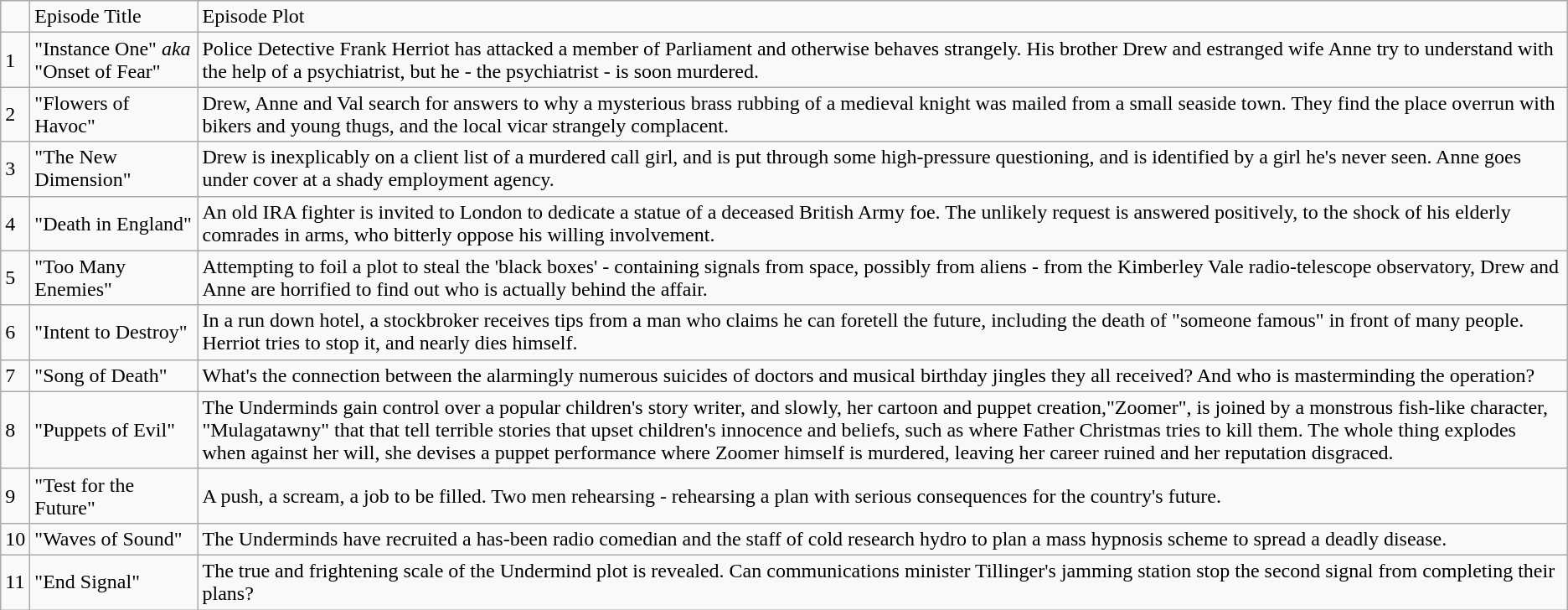<table class=wikitable>
<tr>
<td></td>
<td>Episode Title</td>
<td>Episode Plot</td>
</tr>
<tr>
<td>1</td>
<td>"Instance One" <em>aka</em> "Onset of Fear"</td>
<td>Police Detective Frank Herriot has attacked a member of Parliament and otherwise behaves strangely. His brother Drew and estranged wife Anne try to understand with the help of a psychiatrist, but he - the psychiatrist - is soon murdered.</td>
</tr>
<tr>
<td>2</td>
<td>"Flowers of Havoc"</td>
<td>Drew, Anne and Val search for answers to why a mysterious brass rubbing of a medieval knight was mailed from a small seaside town. They find the place overrun with bikers and young thugs, and the local vicar strangely complacent.</td>
</tr>
<tr>
<td>3</td>
<td>"The New Dimension"</td>
<td>Drew is inexplicably on a client list of a murdered call girl, and is put through some high-pressure questioning, and is identified by a girl he's never seen. Anne goes under cover at a shady employment agency.</td>
</tr>
<tr>
<td>4</td>
<td>"Death in England"</td>
<td>An old IRA fighter is invited to London to dedicate a statue of a deceased British Army foe. The unlikely request is answered positively, to the shock of his elderly comrades in arms, who bitterly oppose his willing involvement.</td>
</tr>
<tr>
<td>5</td>
<td>"Too Many Enemies"</td>
<td>Attempting to foil a plot to steal the 'black boxes' - containing signals from space, possibly from aliens - from the Kimberley Vale radio-telescope observatory, Drew and Anne are horrified to find out who is actually behind the affair.</td>
</tr>
<tr>
<td>6</td>
<td>"Intent to Destroy"</td>
<td>In a run down hotel, a stockbroker receives tips from a man who claims he can foretell the future, including the death of "someone famous" in front of many people. Herriot tries to stop it, and nearly dies himself.</td>
</tr>
<tr>
<td>7</td>
<td>"Song of Death"</td>
<td>What's the connection between the alarmingly numerous suicides of doctors and musical birthday jingles they all received? And who is masterminding the operation?</td>
</tr>
<tr>
<td>8</td>
<td>"Puppets of Evil"</td>
<td>The Underminds gain control over a popular children's story writer, and slowly, her cartoon and puppet creation,"Zoomer", is joined by a monstrous fish-like character, "Mulagatawny" that that tell terrible stories that upset children's innocence and beliefs, such as where Father Christmas tries to kill them. The whole thing explodes when against her will, she devises a puppet performance where Zoomer himself is murdered, leaving her career ruined and her reputation disgraced.</td>
</tr>
<tr>
<td>9</td>
<td>"Test for the Future"</td>
<td>A push, a scream, a job to be filled. Two men rehearsing - rehearsing a plan with serious consequences for the country's future.</td>
</tr>
<tr>
<td>10</td>
<td>"Waves of Sound"</td>
<td>The Underminds have recruited a has-been radio comedian and the staff of cold research hydro to plan a mass hypnosis scheme to spread a deadly disease.</td>
</tr>
<tr>
<td>11</td>
<td>"End Signal"</td>
<td>The true and frightening scale of the Undermind plot is revealed. Can communications minister Tillinger's jamming station stop the second signal from completing their plans?</td>
</tr>
</table>
